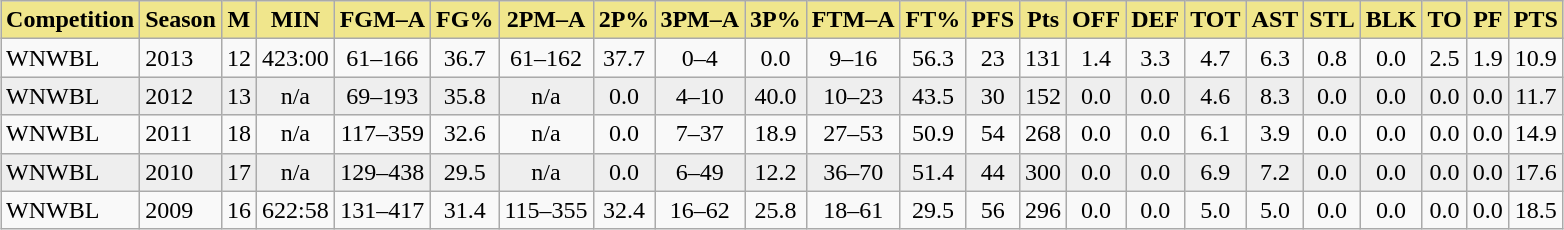<table align=center class="wikitable" style="margin: 1em auto">
<tr style="background: khaki">
<td align=center><strong>Competition</strong></td>
<td align=center><strong>Season</strong></td>
<td align=center><strong>M</strong></td>
<td align=center><strong>MIN</strong></td>
<td align=center><strong>FGM–A</strong></td>
<td align=center><strong>FG%</strong></td>
<td align=center><strong>2PM–A</strong></td>
<td align=center><strong>2P%</strong></td>
<td align=center><strong>3PM–A</strong></td>
<td align=center><strong>3P%</strong></td>
<td align=center><strong>FTM–A</strong></td>
<td align=center><strong>FT%</strong></td>
<td align=center><strong>PFS</strong></td>
<td align=center><strong>Pts</strong></td>
<td align=center><strong>OFF</strong></td>
<td align=center><strong>DEF</strong></td>
<td align=center><strong>TOT</strong></td>
<td align=center><strong>AST</strong></td>
<td align=center><strong>STL</strong></td>
<td align=center><strong>BLK</strong></td>
<td align=center><strong>TO</strong></td>
<td align=center><strong>PF</strong></td>
<td align=center><strong>PTS</strong></td>
</tr>
<tr>
<td align=left>WNWBL</td>
<td align=left>2013</td>
<td align=center>12</td>
<td align=center>423:00</td>
<td align=center>61–166</td>
<td align=center>36.7</td>
<td align=center>61–162</td>
<td align=center>37.7</td>
<td align=center>0–4</td>
<td align=center>0.0</td>
<td align=center>9–16</td>
<td align=center>56.3</td>
<td align=center>23</td>
<td align=center>131</td>
<td align=center>1.4</td>
<td align=center>3.3</td>
<td align=center>4.7</td>
<td align=center>6.3</td>
<td align=center>0.8</td>
<td align=center>0.0</td>
<td align=center>2.5</td>
<td align=center>1.9</td>
<td align=center>10.9</td>
</tr>
<tr style="background: #eeeeee;">
<td align=left>WNWBL</td>
<td align=left>2012</td>
<td align=center>13</td>
<td align=center>n/a</td>
<td align=center>69–193</td>
<td align=center>35.8</td>
<td align=center>n/a</td>
<td align=center>0.0</td>
<td align=center>4–10</td>
<td align=center>40.0</td>
<td align=center>10–23</td>
<td align=center>43.5</td>
<td align=center>30</td>
<td align=center>152</td>
<td align=center>0.0</td>
<td align=center>0.0</td>
<td align=center>4.6</td>
<td align=center>8.3</td>
<td align=center>0.0</td>
<td align=center>0.0</td>
<td align=center>0.0</td>
<td align=center>0.0</td>
<td align=center>11.7</td>
</tr>
<tr>
<td align=left>WNWBL</td>
<td align=left>2011</td>
<td align=center>18</td>
<td align=center>n/a</td>
<td align=center>117–359</td>
<td align=center>32.6</td>
<td align=center>n/a</td>
<td align=center>0.0</td>
<td align=center>7–37</td>
<td align=center>18.9</td>
<td align=center>27–53</td>
<td align=center>50.9</td>
<td align=center>54</td>
<td align=center>268</td>
<td align=center>0.0</td>
<td align=center>0.0</td>
<td align=center>6.1</td>
<td align=center>3.9</td>
<td align=center>0.0</td>
<td align=center>0.0</td>
<td align=center>0.0</td>
<td align=center>0.0</td>
<td align=center>14.9</td>
</tr>
<tr style="background: #eeeeee;">
<td align=left>WNWBL</td>
<td align=left>2010</td>
<td align=center>17</td>
<td align=center>n/a</td>
<td align=center>129–438</td>
<td align=center>29.5</td>
<td align=center>n/a</td>
<td align=center>0.0</td>
<td align=center>6–49</td>
<td align=center>12.2</td>
<td align=center>36–70</td>
<td align=center>51.4</td>
<td align=center>44</td>
<td align=center>300</td>
<td align=center>0.0</td>
<td align=center>0.0</td>
<td align=center>6.9</td>
<td align=center>7.2</td>
<td align=center>0.0</td>
<td align=center>0.0</td>
<td align=center>0.0</td>
<td align=center>0.0</td>
<td align=center>17.6</td>
</tr>
<tr>
<td align=left>WNWBL</td>
<td align=left>2009</td>
<td align=center>16</td>
<td align=center>622:58</td>
<td align=center>131–417</td>
<td align=center>31.4</td>
<td align=center>115–355</td>
<td align=center>32.4</td>
<td align=center>16–62</td>
<td align=center>25.8</td>
<td align=center>18–61</td>
<td align=center>29.5</td>
<td align=center>56</td>
<td align=center>296</td>
<td align=center>0.0</td>
<td align=center>0.0</td>
<td align=center>5.0</td>
<td align=center>5.0</td>
<td align=center>0.0</td>
<td align=center>0.0</td>
<td align=center>0.0</td>
<td align=center>0.0</td>
<td align=center>18.5</td>
</tr>
</table>
